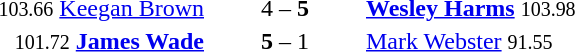<table style="text-align:center">
<tr>
<th width=223></th>
<th width=100></th>
<th width=223></th>
</tr>
<tr>
<td align=right><small>103.66</small> <a href='#'>Keegan Brown</a> </td>
<td>4 – <strong>5</strong></td>
<td align=left> <strong><a href='#'>Wesley Harms</a></strong> <small>103.98</small></td>
</tr>
<tr>
<td align=right><small>101.72</small> <strong><a href='#'>James Wade</a></strong> </td>
<td><strong>5</strong> – 1</td>
<td align=left> <a href='#'>Mark Webster</a> <small>91.55</small></td>
</tr>
</table>
